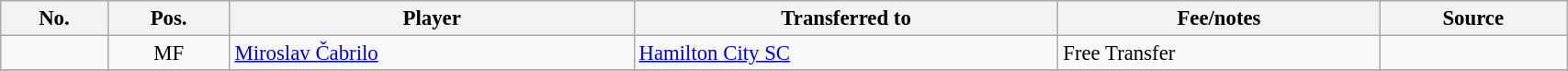<table class="wikitable sortable" style="width:90%; text-align:center; font-size:95%; text-align:left;">
<tr>
<th>No.</th>
<th>Pos.</th>
<th>Player</th>
<th>Transferred to</th>
<th>Fee/notes</th>
<th>Source</th>
</tr>
<tr>
<td align=center></td>
<td align=center>MF</td>
<td> <a href='#'>Miroslav Čabrilo</a></td>
<td> <a href='#'>Hamilton City SC</a></td>
<td>Free Transfer</td>
<td></td>
</tr>
<tr>
</tr>
</table>
